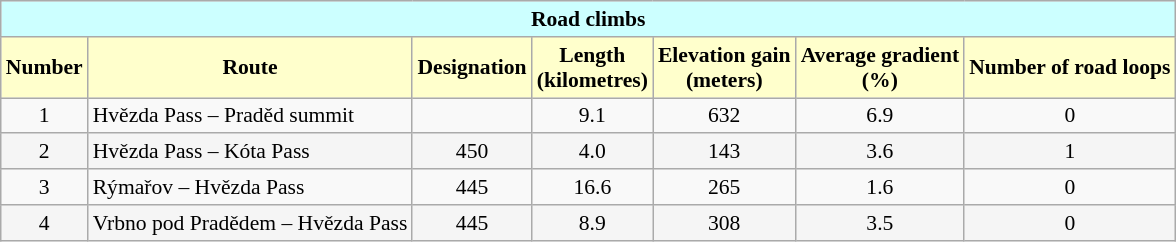<table class="wikitable" style="font-size:90%">
<tr>
<td colspan="7" align="center" bgcolor="#CCFFFF"><strong> Road climbs</strong></td>
</tr>
<tr bgcolor="#FFFFCC">
<td align="center"><strong>Number</strong></td>
<td align="center"><strong>Route</strong></td>
<td align="center"><strong>Designation</strong></td>
<td align="center"><strong>Length</strong><br><strong>(kilometres)</strong></td>
<td align="center"><strong>Elevation gain</strong><br><strong>(meters)</strong></td>
<td align="center"><strong>Average gradient</strong><br><strong>(%)</strong></td>
<td align="center"><strong>Number of road loops</strong></td>
</tr>
<tr>
<td align="center">1</td>
<td>Hvězda Pass – Praděd summit</td>
<td align="center"> </td>
<td align="center">9.1</td>
<td align="center">632</td>
<td align="center">6.9</td>
<td align="center">0</td>
</tr>
<tr bgcolor="#F5F5F5">
<td align="center">2</td>
<td>Hvězda Pass – Kóta Pass</td>
<td align="center">450</td>
<td align="center">4.0</td>
<td align="center">143</td>
<td align="center">3.6</td>
<td align="center">1</td>
</tr>
<tr>
<td align="center">3</td>
<td>Rýmařov – Hvězda Pass</td>
<td align="center">445</td>
<td align="center">16.6</td>
<td align="center">265</td>
<td align="center">1.6</td>
<td align="center">0</td>
</tr>
<tr bgcolor="#F5F5F5">
<td align="center">4</td>
<td>Vrbno pod Pradědem – Hvězda Pass</td>
<td align="center">445</td>
<td align="center">8.9</td>
<td align="center">308</td>
<td align="center">3.5</td>
<td align="center">0</td>
</tr>
</table>
